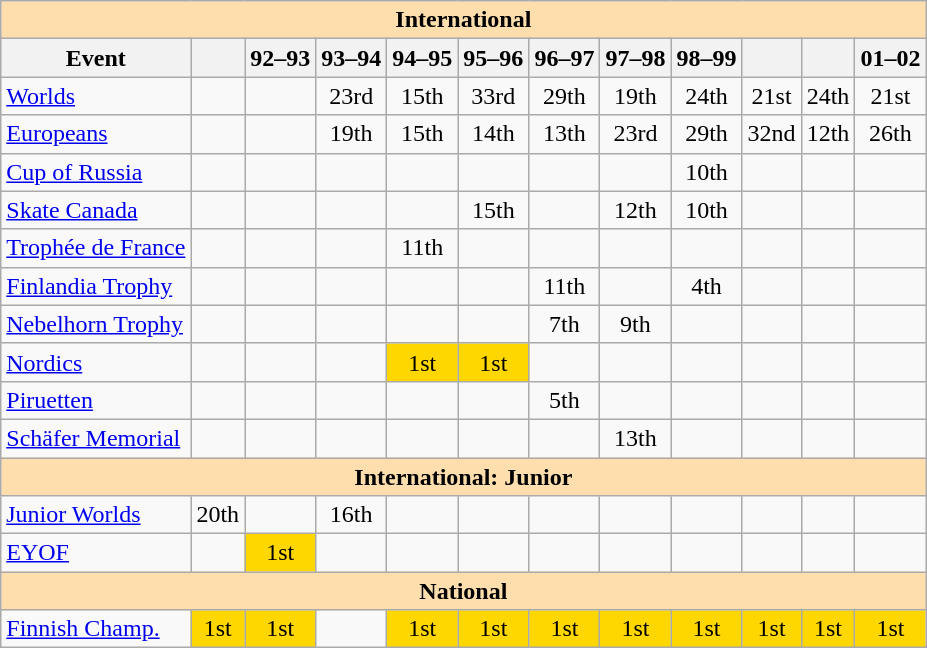<table class="wikitable" style="text-align:center">
<tr>
<th style="background-color: #ffdead; " colspan=12 align=center>International</th>
</tr>
<tr>
<th>Event</th>
<th></th>
<th>92–93</th>
<th>93–94</th>
<th>94–95</th>
<th>95–96</th>
<th>96–97</th>
<th>97–98</th>
<th>98–99</th>
<th></th>
<th></th>
<th>01–02</th>
</tr>
<tr>
<td align=left><a href='#'>Worlds</a></td>
<td></td>
<td></td>
<td>23rd</td>
<td>15th</td>
<td>33rd</td>
<td>29th</td>
<td>19th</td>
<td>24th</td>
<td>21st</td>
<td>24th</td>
<td>21st</td>
</tr>
<tr>
<td align=left><a href='#'>Europeans</a></td>
<td></td>
<td></td>
<td>19th</td>
<td>15th</td>
<td>14th</td>
<td>13th</td>
<td>23rd</td>
<td>29th</td>
<td>32nd</td>
<td>12th</td>
<td>26th</td>
</tr>
<tr>
<td align=left> <a href='#'>Cup of Russia</a></td>
<td></td>
<td></td>
<td></td>
<td></td>
<td></td>
<td></td>
<td></td>
<td>10th</td>
<td></td>
<td></td>
<td></td>
</tr>
<tr>
<td align=left> <a href='#'>Skate Canada</a></td>
<td></td>
<td></td>
<td></td>
<td></td>
<td>15th</td>
<td></td>
<td>12th</td>
<td>10th</td>
<td></td>
<td></td>
<td></td>
</tr>
<tr>
<td align=left><a href='#'>Trophée de France</a></td>
<td></td>
<td></td>
<td></td>
<td>11th</td>
<td></td>
<td></td>
<td></td>
<td></td>
<td></td>
<td></td>
<td></td>
</tr>
<tr>
<td align=left><a href='#'>Finlandia Trophy</a></td>
<td></td>
<td></td>
<td></td>
<td></td>
<td></td>
<td>11th</td>
<td></td>
<td>4th</td>
<td></td>
<td></td>
<td></td>
</tr>
<tr>
<td align=left><a href='#'>Nebelhorn Trophy</a></td>
<td></td>
<td></td>
<td></td>
<td></td>
<td></td>
<td>7th</td>
<td>9th</td>
<td></td>
<td></td>
<td></td>
<td></td>
</tr>
<tr>
<td align=left><a href='#'>Nordics</a></td>
<td></td>
<td></td>
<td></td>
<td bgcolor=gold>1st</td>
<td bgcolor=gold>1st</td>
<td></td>
<td></td>
<td></td>
<td></td>
<td></td>
<td></td>
</tr>
<tr>
<td align=left><a href='#'>Piruetten</a></td>
<td></td>
<td></td>
<td></td>
<td></td>
<td></td>
<td>5th</td>
<td></td>
<td></td>
<td></td>
<td></td>
<td></td>
</tr>
<tr>
<td align=left><a href='#'>Schäfer Memorial</a></td>
<td></td>
<td></td>
<td></td>
<td></td>
<td></td>
<td></td>
<td>13th</td>
<td></td>
<td></td>
<td></td>
<td></td>
</tr>
<tr>
<th style="background-color: #ffdead; " colspan=12 align=center>International: Junior</th>
</tr>
<tr>
<td align=left><a href='#'>Junior Worlds</a></td>
<td>20th</td>
<td></td>
<td>16th</td>
<td></td>
<td></td>
<td></td>
<td></td>
<td></td>
<td></td>
<td></td>
<td></td>
</tr>
<tr>
<td align=left><a href='#'>EYOF</a></td>
<td></td>
<td bgcolor=gold>1st</td>
<td></td>
<td></td>
<td></td>
<td></td>
<td></td>
<td></td>
<td></td>
<td></td>
<td></td>
</tr>
<tr>
<th style="background-color: #ffdead; " colspan=12 align=center>National</th>
</tr>
<tr>
<td align=left><a href='#'>Finnish Champ.</a></td>
<td bgcolor=gold>1st</td>
<td bgcolor=gold>1st</td>
<td></td>
<td bgcolor=gold>1st</td>
<td bgcolor=gold>1st</td>
<td bgcolor=gold>1st</td>
<td bgcolor=gold>1st</td>
<td bgcolor=gold>1st</td>
<td bgcolor=gold>1st</td>
<td bgcolor=gold>1st</td>
<td bgcolor=gold>1st</td>
</tr>
</table>
